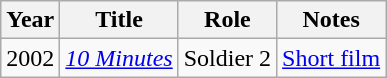<table class="wikitable sortable">
<tr>
<th>Year</th>
<th>Title</th>
<th>Role</th>
<th class="unsortable">Notes</th>
</tr>
<tr>
<td>2002</td>
<td><em><a href='#'>10 Minutes</a></em></td>
<td>Soldier 2</td>
<td><a href='#'>Short film</a></td>
</tr>
</table>
